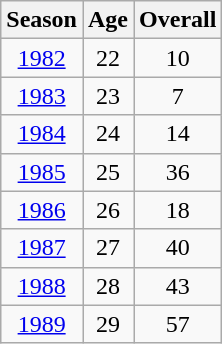<table class="wikitable" style="text-align: center;">
<tr>
<th scope="col">Season</th>
<th scope="col">Age</th>
<th scope="col">Overall</th>
</tr>
<tr>
<td><a href='#'>1982</a></td>
<td>22</td>
<td>10</td>
</tr>
<tr>
<td><a href='#'>1983</a></td>
<td>23</td>
<td>7</td>
</tr>
<tr>
<td><a href='#'>1984</a></td>
<td>24</td>
<td>14</td>
</tr>
<tr>
<td><a href='#'>1985</a></td>
<td>25</td>
<td>36</td>
</tr>
<tr>
<td><a href='#'>1986</a></td>
<td>26</td>
<td>18</td>
</tr>
<tr>
<td><a href='#'>1987</a></td>
<td>27</td>
<td>40</td>
</tr>
<tr>
<td><a href='#'>1988</a></td>
<td>28</td>
<td>43</td>
</tr>
<tr>
<td><a href='#'>1989</a></td>
<td>29</td>
<td>57</td>
</tr>
</table>
